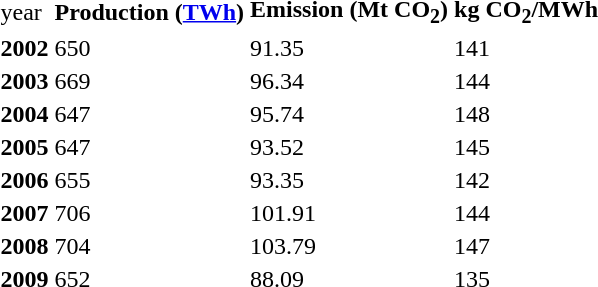<table class="sortable">
<tr>
<td>year</td>
<th>Production (<a href='#'>TWh</a>)</th>
<th>Emission (Mt CO<sub>2</sub>)</th>
<th>kg CO<sub>2</sub>/MWh</th>
</tr>
<tr>
<th>2002</th>
<td>650</td>
<td>91.35</td>
<td>141</td>
</tr>
<tr>
<th>2003</th>
<td>669</td>
<td>96.34</td>
<td>144</td>
</tr>
<tr>
<th>2004</th>
<td>647</td>
<td>95.74</td>
<td>148</td>
</tr>
<tr>
<th>2005</th>
<td>647</td>
<td>93.52</td>
<td>145</td>
</tr>
<tr>
<th>2006</th>
<td>655</td>
<td>93.35</td>
<td>142</td>
</tr>
<tr>
<th>2007</th>
<td>706</td>
<td>101.91</td>
<td>144</td>
</tr>
<tr>
<th>2008</th>
<td>704</td>
<td>103.79</td>
<td>147</td>
</tr>
<tr>
<th>2009</th>
<td>652</td>
<td>88.09</td>
<td>135</td>
</tr>
</table>
